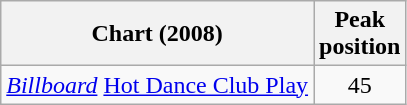<table class="wikitable">
<tr>
<th>Chart (2008)</th>
<th>Peak<br>position</th>
</tr>
<tr>
<td><em><a href='#'>Billboard</a></em> <a href='#'>Hot Dance Club Play</a></td>
<td align="center">45</td>
</tr>
</table>
